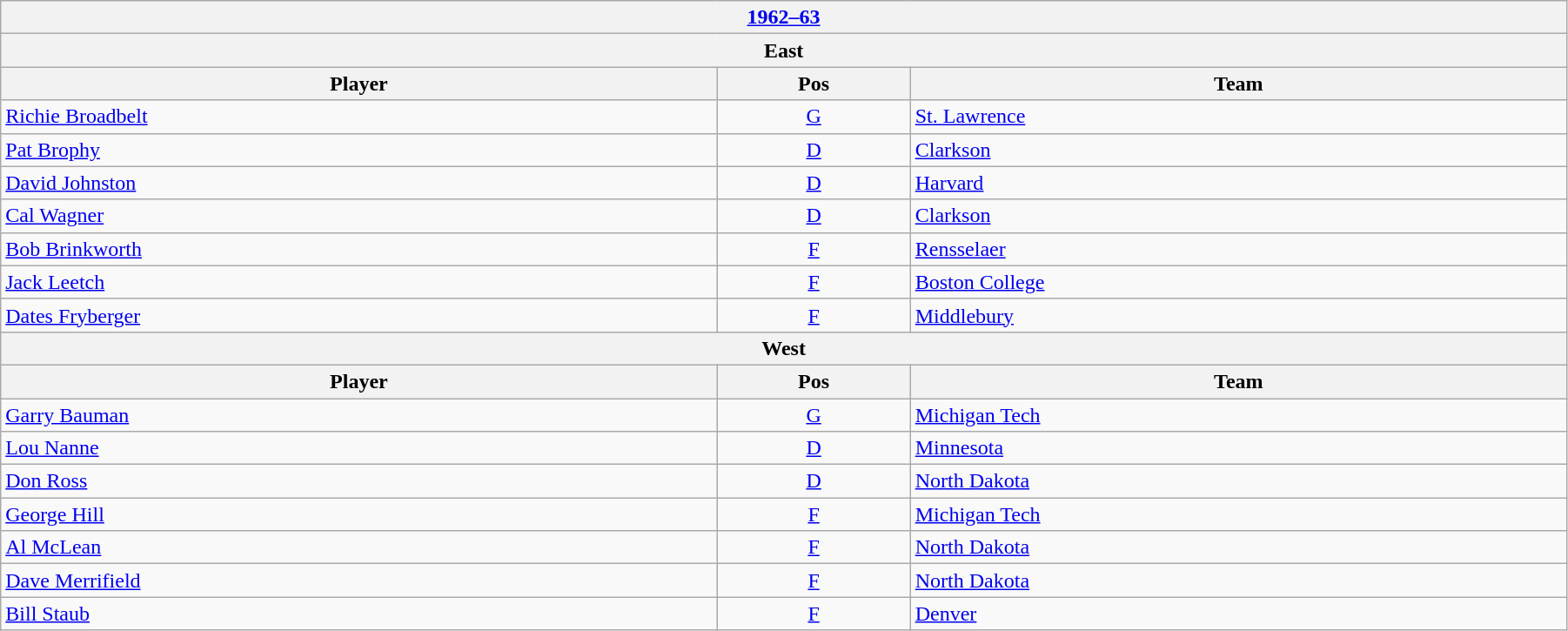<table class="wikitable" width=95%>
<tr>
<th colspan=3><a href='#'>1962–63</a></th>
</tr>
<tr>
<th colspan=3><strong>East</strong></th>
</tr>
<tr>
<th>Player</th>
<th>Pos</th>
<th>Team</th>
</tr>
<tr>
<td><a href='#'>Richie Broadbelt</a></td>
<td style="text-align:center;"><a href='#'>G</a></td>
<td><a href='#'>St. Lawrence</a></td>
</tr>
<tr>
<td><a href='#'>Pat Brophy</a></td>
<td style="text-align:center;"><a href='#'>D</a></td>
<td><a href='#'>Clarkson</a></td>
</tr>
<tr>
<td><a href='#'>David Johnston</a></td>
<td style="text-align:center;"><a href='#'>D</a></td>
<td><a href='#'>Harvard</a></td>
</tr>
<tr>
<td><a href='#'>Cal Wagner</a></td>
<td style="text-align:center;"><a href='#'>D</a></td>
<td><a href='#'>Clarkson</a></td>
</tr>
<tr>
<td><a href='#'>Bob Brinkworth</a></td>
<td style="text-align:center;"><a href='#'>F</a></td>
<td><a href='#'>Rensselaer</a></td>
</tr>
<tr>
<td><a href='#'>Jack Leetch</a></td>
<td style="text-align:center;"><a href='#'>F</a></td>
<td><a href='#'>Boston College</a></td>
</tr>
<tr>
<td><a href='#'>Dates Fryberger</a></td>
<td style="text-align:center;"><a href='#'>F</a></td>
<td><a href='#'>Middlebury</a></td>
</tr>
<tr>
<th colspan=3><strong>West</strong></th>
</tr>
<tr>
<th>Player</th>
<th>Pos</th>
<th>Team</th>
</tr>
<tr>
<td><a href='#'>Garry Bauman</a></td>
<td style="text-align:center;"><a href='#'>G</a></td>
<td><a href='#'>Michigan Tech</a></td>
</tr>
<tr>
<td><a href='#'>Lou Nanne</a></td>
<td style="text-align:center;"><a href='#'>D</a></td>
<td><a href='#'>Minnesota</a></td>
</tr>
<tr>
<td><a href='#'>Don Ross</a></td>
<td style="text-align:center;"><a href='#'>D</a></td>
<td><a href='#'>North Dakota</a></td>
</tr>
<tr>
<td><a href='#'>George Hill</a></td>
<td style="text-align:center;"><a href='#'>F</a></td>
<td><a href='#'>Michigan Tech</a></td>
</tr>
<tr>
<td><a href='#'>Al McLean</a></td>
<td style="text-align:center;"><a href='#'>F</a></td>
<td><a href='#'>North Dakota</a></td>
</tr>
<tr>
<td><a href='#'>Dave Merrifield</a></td>
<td style="text-align:center;"><a href='#'>F</a></td>
<td><a href='#'>North Dakota</a></td>
</tr>
<tr>
<td><a href='#'>Bill Staub</a></td>
<td style="text-align:center;"><a href='#'>F</a></td>
<td><a href='#'>Denver</a></td>
</tr>
</table>
